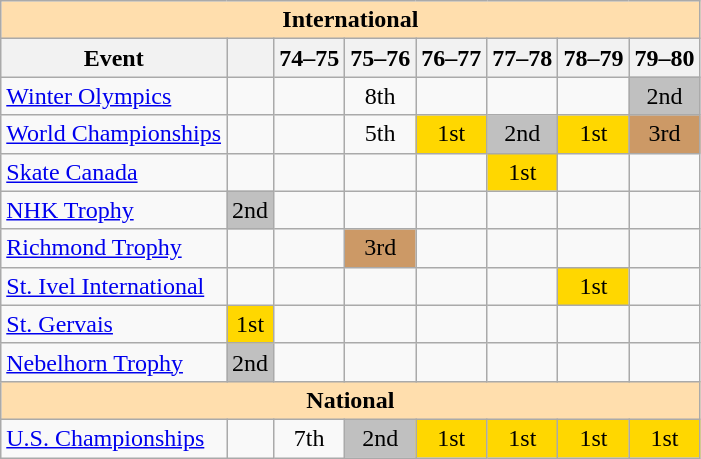<table class="wikitable" style="text-align:center">
<tr>
<th style="background-color: #ffdead; " colspan=8 align=center>International</th>
</tr>
<tr>
<th>Event</th>
<th></th>
<th>74–75</th>
<th>75–76</th>
<th>76–77</th>
<th>77–78</th>
<th>78–79</th>
<th>79–80</th>
</tr>
<tr>
<td align=left><a href='#'>Winter Olympics</a></td>
<td></td>
<td></td>
<td>8th</td>
<td></td>
<td></td>
<td></td>
<td bgcolor=silver>2nd</td>
</tr>
<tr>
<td align=left><a href='#'>World Championships</a></td>
<td></td>
<td></td>
<td>5th</td>
<td bgcolor=gold>1st</td>
<td bgcolor=silver>2nd</td>
<td bgcolor=gold>1st</td>
<td bgcolor=cc9966>3rd</td>
</tr>
<tr>
<td align=left><a href='#'>Skate Canada</a></td>
<td></td>
<td></td>
<td></td>
<td></td>
<td bgcolor=gold>1st</td>
<td></td>
<td></td>
</tr>
<tr>
<td align=left><a href='#'>NHK Trophy</a></td>
<td bgcolor=silver>2nd</td>
<td></td>
<td></td>
<td></td>
<td></td>
<td></td>
<td></td>
</tr>
<tr>
<td align=left><a href='#'>Richmond Trophy</a></td>
<td></td>
<td></td>
<td bgcolor=cc9966>3rd</td>
<td></td>
<td></td>
<td></td>
<td></td>
</tr>
<tr>
<td align=left><a href='#'>St. Ivel International</a></td>
<td></td>
<td></td>
<td></td>
<td></td>
<td></td>
<td bgcolor=gold>1st</td>
<td></td>
</tr>
<tr>
<td align=left><a href='#'>St. Gervais</a></td>
<td bgcolor=gold>1st</td>
<td></td>
<td></td>
<td></td>
<td></td>
<td></td>
<td></td>
</tr>
<tr>
<td align=left><a href='#'>Nebelhorn Trophy</a></td>
<td bgcolor=silver>2nd</td>
<td></td>
<td></td>
<td></td>
<td></td>
<td></td>
<td></td>
</tr>
<tr>
<th style="background-color: #ffdead; " colspan=8 align=center>National</th>
</tr>
<tr>
<td align=left><a href='#'>U.S. Championships</a></td>
<td></td>
<td>7th</td>
<td bgcolor=silver>2nd</td>
<td bgcolor=gold>1st</td>
<td bgcolor=gold>1st</td>
<td bgcolor=gold>1st</td>
<td bgcolor=gold>1st</td>
</tr>
</table>
